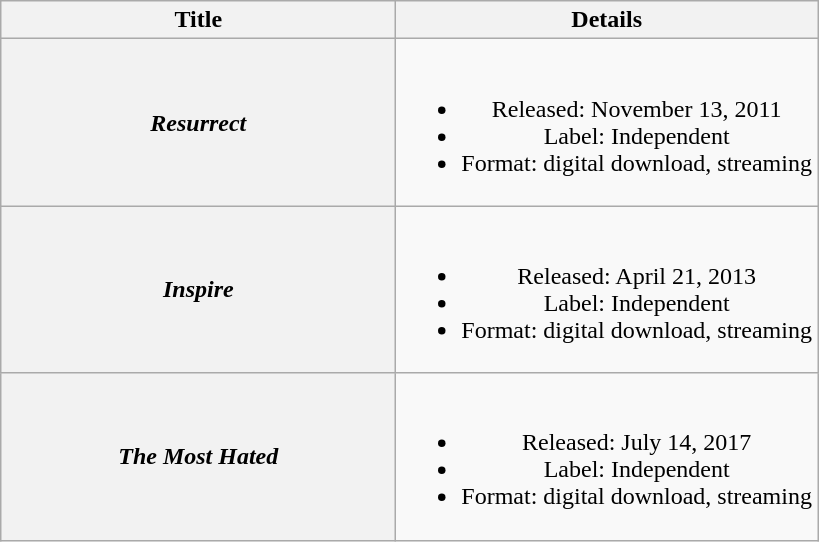<table class="wikitable plainrowheaders" style="text-align:center;">
<tr>
<th scope="col" style="width:16em;">Title</th>
<th scope="col">Details</th>
</tr>
<tr>
<th scope="row"><em>Resurrect</em></th>
<td><br><ul><li>Released: November 13, 2011</li><li>Label: Independent</li><li>Format: digital download, streaming</li></ul></td>
</tr>
<tr>
<th scope="row"><em>Inspire</em></th>
<td><br><ul><li>Released: April 21, 2013</li><li>Label: Independent</li><li>Format: digital download, streaming</li></ul></td>
</tr>
<tr>
<th scope="row"><em>The Most Hated</em></th>
<td><br><ul><li>Released: July 14, 2017</li><li>Label: Independent</li><li>Format: digital download, streaming</li></ul></td>
</tr>
</table>
